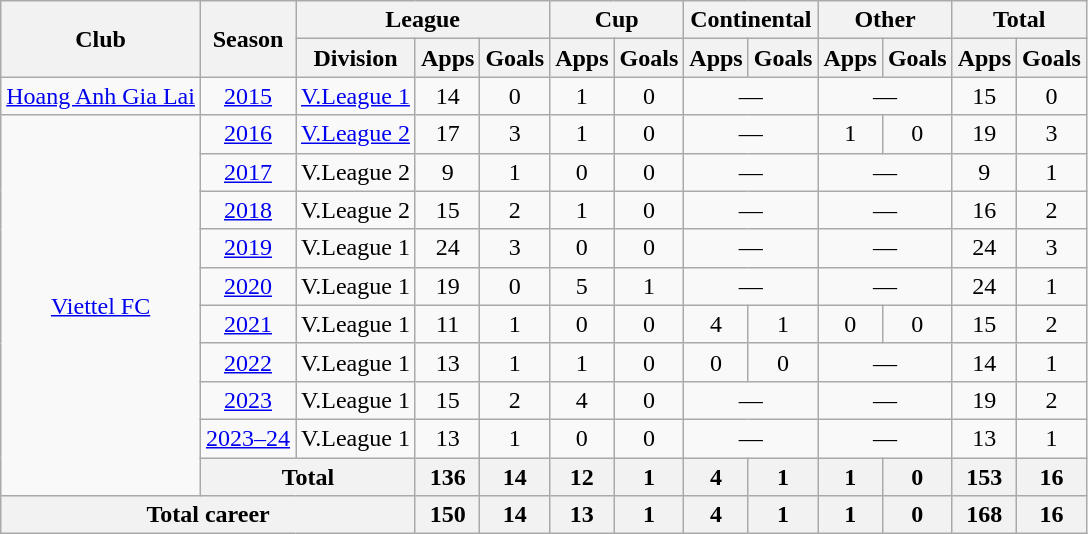<table class="wikitable" style="text-align:center">
<tr>
<th rowspan=2>Club</th>
<th rowspan=2>Season</th>
<th colspan=3>League</th>
<th colspan=2>Cup</th>
<th colspan=2>Continental</th>
<th colspan=2>Other</th>
<th colspan=2>Total</th>
</tr>
<tr>
<th>Division</th>
<th>Apps</th>
<th>Goals</th>
<th>Apps</th>
<th>Goals</th>
<th>Apps</th>
<th>Goals</th>
<th>Apps</th>
<th>Goals</th>
<th>Apps</th>
<th>Goals</th>
</tr>
<tr>
<td><a href='#'>Hoang Anh Gia Lai</a></td>
<td><a href='#'>2015</a></td>
<td><a href='#'>V.League 1</a></td>
<td>14</td>
<td>0</td>
<td>1</td>
<td>0</td>
<td colspan=2>—</td>
<td colspan=2>—</td>
<td>15</td>
<td>0</td>
</tr>
<tr>
<td rowspan=10><a href='#'>Viettel FC</a></td>
<td><a href='#'>2016</a></td>
<td><a href='#'>V.League 2</a></td>
<td>17</td>
<td>3</td>
<td>1</td>
<td>0</td>
<td colspan=2>—</td>
<td>1</td>
<td>0</td>
<td>19</td>
<td>3</td>
</tr>
<tr>
<td><a href='#'>2017</a></td>
<td>V.League 2</td>
<td>9</td>
<td>1</td>
<td>0</td>
<td>0</td>
<td colspan=2>—</td>
<td colspan=2>—</td>
<td>9</td>
<td>1</td>
</tr>
<tr>
<td><a href='#'>2018</a></td>
<td>V.League 2</td>
<td>15</td>
<td>2</td>
<td>1</td>
<td>0</td>
<td colspan=2>—</td>
<td colspan=2>—</td>
<td>16</td>
<td>2</td>
</tr>
<tr>
<td><a href='#'>2019</a></td>
<td>V.League 1</td>
<td>24</td>
<td>3</td>
<td>0</td>
<td>0</td>
<td colspan=2>—</td>
<td colspan=2>—</td>
<td>24</td>
<td>3</td>
</tr>
<tr>
<td><a href='#'>2020</a></td>
<td>V.League 1</td>
<td>19</td>
<td>0</td>
<td>5</td>
<td>1</td>
<td colspan=2>—</td>
<td colspan=2>—</td>
<td>24</td>
<td>1</td>
</tr>
<tr>
<td><a href='#'>2021</a></td>
<td>V.League 1</td>
<td>11</td>
<td>1</td>
<td>0</td>
<td>0</td>
<td>4</td>
<td>1</td>
<td>0</td>
<td>0</td>
<td>15</td>
<td>2</td>
</tr>
<tr>
<td><a href='#'>2022</a></td>
<td>V.League 1</td>
<td>13</td>
<td>1</td>
<td>1</td>
<td>0</td>
<td>0</td>
<td>0</td>
<td colspan=2>—</td>
<td>14</td>
<td>1</td>
</tr>
<tr>
<td><a href='#'>2023</a></td>
<td>V.League 1</td>
<td>15</td>
<td>2</td>
<td>4</td>
<td>0</td>
<td colspan=2>—</td>
<td colspan=2>—</td>
<td>19</td>
<td>2</td>
</tr>
<tr>
<td><a href='#'>2023–24</a></td>
<td>V.League 1</td>
<td>13</td>
<td>1</td>
<td>0</td>
<td>0</td>
<td colspan=2>—</td>
<td colspan=2>—</td>
<td>13</td>
<td>1</td>
</tr>
<tr>
<th colspan=2>Total</th>
<th>136</th>
<th>14</th>
<th>12</th>
<th>1</th>
<th>4</th>
<th>1</th>
<th>1</th>
<th>0</th>
<th>153</th>
<th>16</th>
</tr>
<tr>
<th colspan=3>Total career</th>
<th>150</th>
<th>14</th>
<th>13</th>
<th>1</th>
<th>4</th>
<th>1</th>
<th>1</th>
<th>0</th>
<th>168</th>
<th>16</th>
</tr>
</table>
